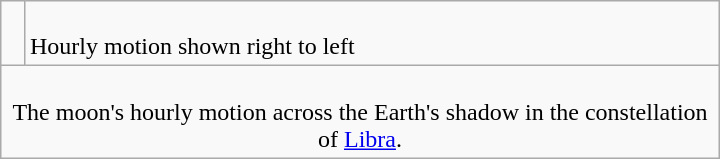<table class=wikitable width=480>
<tr>
<td></td>
<td><br>Hourly motion shown right to left</td>
</tr>
<tr align=center>
<td colspan=2><br>The moon's hourly motion across the Earth's shadow in the constellation of <a href='#'>Libra</a>.</td>
</tr>
</table>
